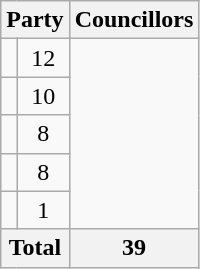<table class="wikitable">
<tr>
<th colspan=2>Party</th>
<th>Councillors</th>
</tr>
<tr>
<td></td>
<td align=center>12</td>
</tr>
<tr>
<td></td>
<td align=center>10</td>
</tr>
<tr>
<td></td>
<td align=center>8</td>
</tr>
<tr>
<td></td>
<td align=center>8</td>
</tr>
<tr>
<td></td>
<td align=center>1</td>
</tr>
<tr>
<th colspan=2>Total</th>
<th>39</th>
</tr>
</table>
